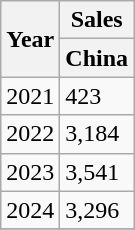<table class="wikitable">
<tr>
<th rowspan="2">Year</th>
<th colspan="1">Sales</th>
</tr>
<tr>
<th>China</th>
</tr>
<tr>
<td>2021</td>
<td>423</td>
</tr>
<tr>
<td>2022</td>
<td>3,184</td>
</tr>
<tr>
<td>2023</td>
<td>3,541</td>
</tr>
<tr>
<td>2024</td>
<td>3,296</td>
</tr>
<tr>
</tr>
</table>
